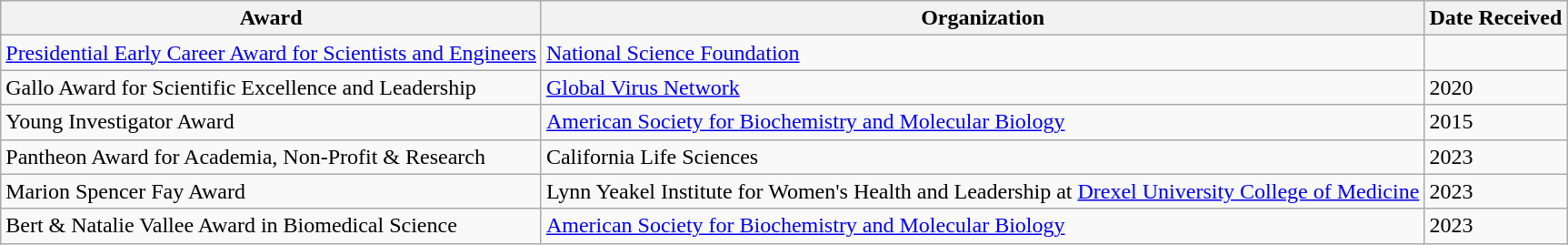<table class="wikitable">
<tr>
<th>Award</th>
<th>Organization</th>
<th>Date Received</th>
</tr>
<tr>
<td><a href='#'>Presidential Early Career Award for Scientists and Engineers</a></td>
<td><a href='#'>National Science Foundation</a></td>
<td></td>
</tr>
<tr>
<td>Gallo Award for Scientific Excellence and Leadership</td>
<td><a href='#'>Global Virus Network</a></td>
<td>2020</td>
</tr>
<tr>
<td>Young Investigator Award</td>
<td><a href='#'>American Society for Biochemistry and Molecular Biology</a></td>
<td>2015</td>
</tr>
<tr>
<td>Pantheon Award for Academia, Non-Profit & Research</td>
<td>California Life Sciences</td>
<td>2023</td>
</tr>
<tr>
<td>Marion Spencer Fay Award</td>
<td>Lynn Yeakel Institute for Women's Health and Leadership at <a href='#'>Drexel University College of Medicine</a></td>
<td>2023</td>
</tr>
<tr>
<td>Bert & Natalie Vallee Award in Biomedical Science</td>
<td><a href='#'>American Society for Biochemistry and Molecular Biology</a></td>
<td>2023</td>
</tr>
</table>
